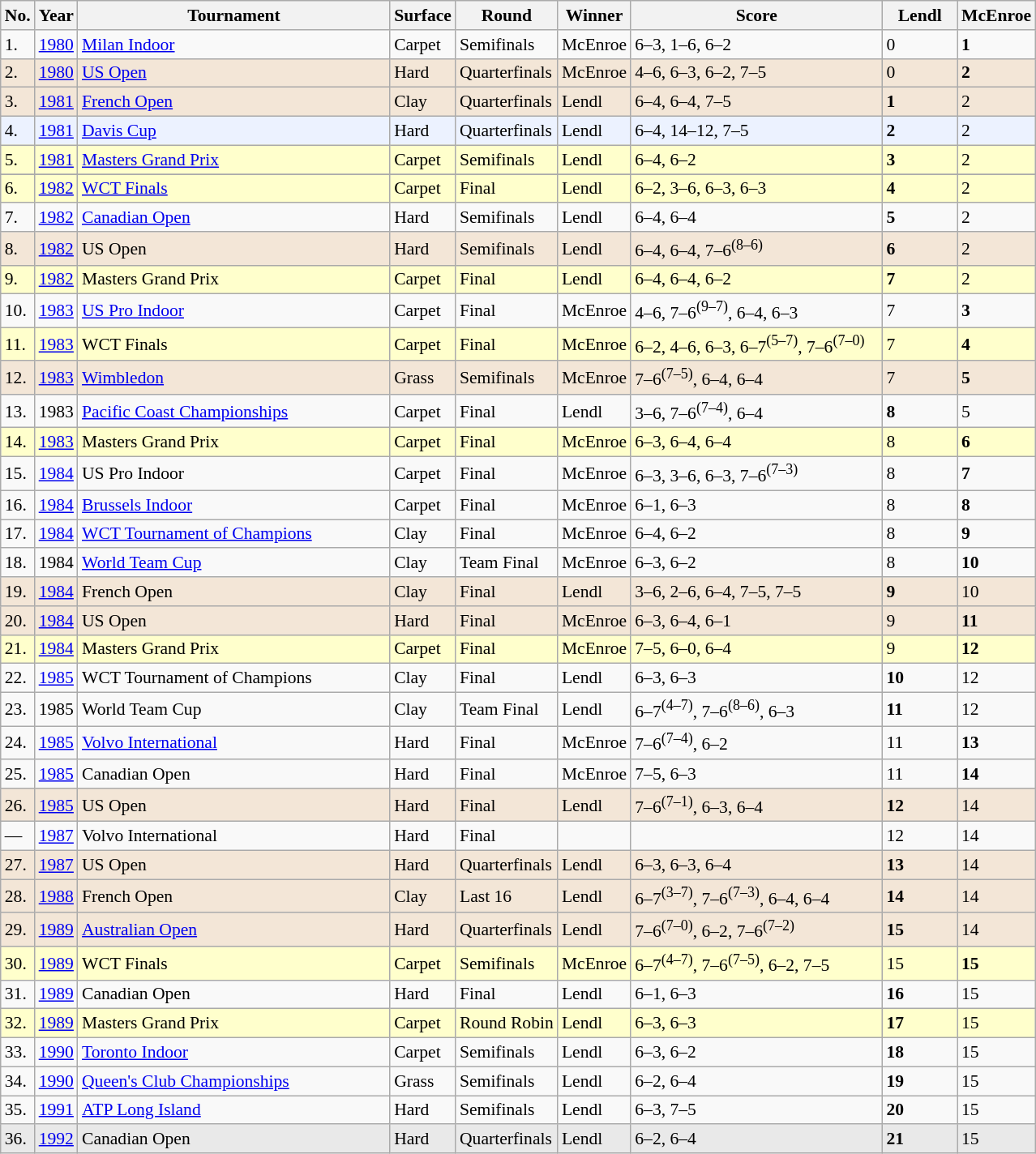<table class="sortable wikitable" style="font-size:90%;">
<tr>
<th>No.</th>
<th>Year</th>
<th width=250>Tournament</th>
<th>Surface</th>
<th>Round</th>
<th>Winner</th>
<th width=200>Score</th>
<th width=55>Lendl</th>
<th>McEnroe</th>
</tr>
<tr>
<td>1.</td>
<td><a href='#'>1980</a></td>
<td><a href='#'>Milan Indoor</a></td>
<td>Carpet</td>
<td>Semifinals</td>
<td>McEnroe</td>
<td>6–3, 1–6, 6–2</td>
<td>0</td>
<td><strong>1</strong></td>
</tr>
<tr style="background:#F3E6D7;">
<td>2.</td>
<td><a href='#'>1980</a></td>
<td><a href='#'>US Open</a></td>
<td>Hard</td>
<td>Quarterfinals</td>
<td>McEnroe</td>
<td>4–6, 6–3, 6–2, 7–5</td>
<td>0</td>
<td><strong>2</strong></td>
</tr>
<tr style="background:#F3E6D7;">
<td>3.</td>
<td><a href='#'>1981</a></td>
<td><a href='#'>French Open</a></td>
<td>Clay</td>
<td>Quarterfinals</td>
<td>Lendl</td>
<td>6–4, 6–4, 7–5</td>
<td><strong>1</strong></td>
<td>2</td>
</tr>
<tr style="background:#ECF2FF">
<td>4.</td>
<td><a href='#'>1981</a></td>
<td><a href='#'>Davis Cup</a></td>
<td>Hard</td>
<td>Quarterfinals</td>
<td>Lendl</td>
<td>6–4, 14–12, 7–5</td>
<td><strong>2</strong></td>
<td>2</td>
</tr>
<tr style="background:#ffc;">
<td>5.</td>
<td><a href='#'>1981</a></td>
<td><a href='#'>Masters Grand Prix</a></td>
<td>Carpet</td>
<td>Semifinals</td>
<td>Lendl</td>
<td>6–4, 6–2</td>
<td><strong>3</strong></td>
<td>2</td>
</tr>
<tr>
</tr>
<tr bgcolor="FFFFCC">
<td>6.</td>
<td><a href='#'>1982</a></td>
<td><a href='#'>WCT Finals</a></td>
<td>Carpet</td>
<td>Final</td>
<td>Lendl</td>
<td>6–2, 3–6, 6–3, 6–3</td>
<td><strong>4</strong></td>
<td>2</td>
</tr>
<tr>
<td>7.</td>
<td><a href='#'>1982</a></td>
<td><a href='#'>Canadian Open</a></td>
<td>Hard</td>
<td>Semifinals</td>
<td>Lendl</td>
<td>6–4, 6–4</td>
<td><strong>5</strong></td>
<td>2</td>
</tr>
<tr style="background:#F3E6D7;">
<td>8.</td>
<td><a href='#'>1982</a></td>
<td>US Open</td>
<td>Hard</td>
<td>Semifinals</td>
<td>Lendl</td>
<td>6–4, 6–4, 7–6<sup>(8–6)</sup></td>
<td><strong>6</strong></td>
<td>2</td>
</tr>
<tr style="background:#ffc;">
<td>9.</td>
<td><a href='#'>1982</a></td>
<td>Masters Grand Prix</td>
<td>Carpet</td>
<td>Final</td>
<td>Lendl</td>
<td>6–4, 6–4, 6–2</td>
<td><strong>7</strong></td>
<td>2</td>
</tr>
<tr>
<td>10.</td>
<td><a href='#'>1983</a></td>
<td><a href='#'>US Pro Indoor</a></td>
<td>Carpet</td>
<td>Final</td>
<td>McEnroe</td>
<td>4–6, 7–6<sup>(9–7)</sup>, 6–4, 6–3</td>
<td>7</td>
<td><strong>3</strong></td>
</tr>
<tr bgcolor="FFFFCC">
<td>11.</td>
<td><a href='#'>1983</a></td>
<td>WCT Finals</td>
<td>Carpet</td>
<td>Final</td>
<td>McEnroe</td>
<td>6–2, 4–6, 6–3, 6–7<sup>(5–7)</sup>, 7–6<sup>(7–0)</sup></td>
<td>7</td>
<td><strong>4</strong></td>
</tr>
<tr style="background:#F3E6D7;">
<td>12.</td>
<td><a href='#'>1983</a></td>
<td><a href='#'>Wimbledon</a></td>
<td>Grass</td>
<td>Semifinals</td>
<td>McEnroe</td>
<td>7–6<sup>(7–5)</sup>, 6–4, 6–4</td>
<td>7</td>
<td><strong>5</strong></td>
</tr>
<tr>
<td>13.</td>
<td>1983</td>
<td><a href='#'>Pacific Coast Championships</a></td>
<td>Carpet</td>
<td>Final</td>
<td>Lendl</td>
<td>3–6, 7–6<sup>(7–4)</sup>, 6–4</td>
<td><strong>8</strong></td>
<td>5</td>
</tr>
<tr style="background:#ffc;">
<td>14.</td>
<td><a href='#'>1983</a></td>
<td>Masters Grand Prix</td>
<td>Carpet</td>
<td>Final</td>
<td>McEnroe</td>
<td>6–3, 6–4, 6–4</td>
<td>8</td>
<td><strong>6</strong></td>
</tr>
<tr>
<td>15.</td>
<td><a href='#'>1984</a></td>
<td>US Pro Indoor</td>
<td>Carpet</td>
<td>Final</td>
<td>McEnroe</td>
<td>6–3, 3–6, 6–3, 7–6<sup>(7–3)</sup></td>
<td>8</td>
<td><strong>7</strong></td>
</tr>
<tr>
<td>16.</td>
<td><a href='#'>1984</a></td>
<td><a href='#'>Brussels Indoor</a></td>
<td>Carpet</td>
<td>Final</td>
<td>McEnroe</td>
<td>6–1, 6–3</td>
<td>8</td>
<td><strong>8</strong></td>
</tr>
<tr>
<td>17.</td>
<td><a href='#'>1984</a></td>
<td><a href='#'>WCT Tournament of Champions</a></td>
<td>Clay</td>
<td>Final</td>
<td>McEnroe</td>
<td>6–4, 6–2</td>
<td>8</td>
<td><strong>9</strong></td>
</tr>
<tr>
<td>18.</td>
<td>1984</td>
<td><a href='#'>World Team Cup</a></td>
<td>Clay</td>
<td>Team Final</td>
<td>McEnroe</td>
<td>6–3, 6–2</td>
<td>8</td>
<td><strong>10</strong></td>
</tr>
<tr style="background:#F3E6D7;">
<td>19.</td>
<td><a href='#'>1984</a></td>
<td>French Open</td>
<td>Clay</td>
<td>Final</td>
<td>Lendl</td>
<td>3–6, 2–6, 6–4, 7–5, 7–5</td>
<td><strong>9</strong></td>
<td>10</td>
</tr>
<tr style="background:#F3E6D7;">
<td>20.</td>
<td><a href='#'>1984</a></td>
<td>US Open</td>
<td>Hard</td>
<td>Final</td>
<td>McEnroe</td>
<td>6–3, 6–4, 6–1</td>
<td>9</td>
<td><strong>11</strong></td>
</tr>
<tr style="background:#ffc;">
<td>21.</td>
<td><a href='#'>1984</a></td>
<td>Masters Grand Prix</td>
<td>Carpet</td>
<td>Final</td>
<td>McEnroe</td>
<td>7–5, 6–0, 6–4</td>
<td>9</td>
<td><strong>12</strong></td>
</tr>
<tr>
<td>22.</td>
<td><a href='#'>1985</a></td>
<td>WCT Tournament of Champions</td>
<td>Clay</td>
<td>Final</td>
<td>Lendl</td>
<td>6–3, 6–3</td>
<td><strong>10</strong></td>
<td>12</td>
</tr>
<tr>
<td>23.</td>
<td>1985</td>
<td>World Team Cup</td>
<td>Clay</td>
<td>Team Final</td>
<td>Lendl</td>
<td>6–7<sup>(4–7)</sup>, 7–6<sup>(8–6)</sup>, 6–3</td>
<td><strong>11</strong></td>
<td>12</td>
</tr>
<tr>
<td>24.</td>
<td><a href='#'>1985</a></td>
<td><a href='#'>Volvo International</a></td>
<td>Hard</td>
<td>Final</td>
<td>McEnroe</td>
<td>7–6<sup>(7–4)</sup>, 6–2</td>
<td>11</td>
<td><strong>13</strong></td>
</tr>
<tr>
<td>25.</td>
<td><a href='#'>1985</a></td>
<td>Canadian Open</td>
<td>Hard</td>
<td>Final</td>
<td>McEnroe</td>
<td>7–5, 6–3</td>
<td>11</td>
<td><strong>14</strong></td>
</tr>
<tr style="background:#F3E6D7;">
<td>26.</td>
<td><a href='#'>1985</a></td>
<td>US Open</td>
<td>Hard</td>
<td>Final</td>
<td>Lendl</td>
<td>7–6<sup>(7–1)</sup>, 6–3, 6–4</td>
<td><strong>12</strong></td>
<td>14</td>
</tr>
<tr>
<td>—</td>
<td><a href='#'>1987</a></td>
<td>Volvo International</td>
<td>Hard</td>
<td>Final</td>
<td></td>
<td></td>
<td>12</td>
<td>14</td>
</tr>
<tr style="background:#F3E6D7;">
<td>27.</td>
<td><a href='#'>1987</a></td>
<td>US Open</td>
<td>Hard</td>
<td>Quarterfinals</td>
<td>Lendl</td>
<td>6–3, 6–3, 6–4</td>
<td><strong>13</strong></td>
<td>14</td>
</tr>
<tr style="background:#F3E6D7;">
<td>28.</td>
<td><a href='#'>1988</a></td>
<td>French Open</td>
<td>Clay</td>
<td>Last 16</td>
<td>Lendl</td>
<td>6–7<sup>(3–7)</sup>, 7–6<sup>(7–3)</sup>, 6–4, 6–4</td>
<td><strong>14</strong></td>
<td>14</td>
</tr>
<tr style="background:#F3E6D7;">
<td>29.</td>
<td><a href='#'>1989</a></td>
<td><a href='#'>Australian Open</a></td>
<td>Hard</td>
<td>Quarterfinals</td>
<td>Lendl</td>
<td>7–6<sup>(7–0)</sup>, 6–2, 7–6<sup>(7–2)</sup></td>
<td><strong>15</strong></td>
<td>14</td>
</tr>
<tr bgcolor="FFFFCC">
<td>30.</td>
<td><a href='#'>1989</a></td>
<td>WCT Finals</td>
<td>Carpet</td>
<td>Semifinals</td>
<td>McEnroe</td>
<td>6–7<sup>(4–7)</sup>, 7–6<sup>(7–5)</sup>, 6–2, 7–5</td>
<td>15</td>
<td><strong>15</strong></td>
</tr>
<tr>
<td>31.</td>
<td><a href='#'>1989</a></td>
<td>Canadian Open</td>
<td>Hard</td>
<td>Final</td>
<td>Lendl</td>
<td>6–1, 6–3</td>
<td><strong>16</strong></td>
<td>15</td>
</tr>
<tr style="background:#ffc;">
<td>32.</td>
<td><a href='#'>1989</a></td>
<td>Masters Grand Prix</td>
<td>Carpet</td>
<td>Round Robin</td>
<td>Lendl</td>
<td>6–3, 6–3</td>
<td><strong>17</strong></td>
<td>15</td>
</tr>
<tr>
<td>33.</td>
<td><a href='#'>1990</a></td>
<td><a href='#'>Toronto Indoor</a></td>
<td>Carpet</td>
<td>Semifinals</td>
<td>Lendl</td>
<td>6–3, 6–2</td>
<td><strong>18</strong></td>
<td>15</td>
</tr>
<tr>
<td>34.</td>
<td><a href='#'>1990</a></td>
<td><a href='#'>Queen's Club Championships</a></td>
<td>Grass</td>
<td>Semifinals</td>
<td>Lendl</td>
<td>6–2, 6–4</td>
<td><strong>19</strong></td>
<td>15</td>
</tr>
<tr>
<td>35.</td>
<td><a href='#'>1991</a></td>
<td><a href='#'>ATP Long Island</a></td>
<td>Hard</td>
<td>Semifinals</td>
<td>Lendl</td>
<td>6–3, 7–5</td>
<td><strong>20</strong></td>
<td>15</td>
</tr>
<tr style="background:#E9E9E9;">
<td>36.</td>
<td><a href='#'>1992</a></td>
<td>Canadian Open</td>
<td>Hard</td>
<td>Quarterfinals</td>
<td>Lendl</td>
<td>6–2, 6–4</td>
<td><strong>21</strong></td>
<td>15</td>
</tr>
</table>
